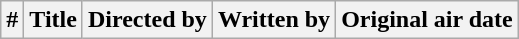<table class="wikitable plainrowheaders">
<tr>
<th>#</th>
<th>Title</th>
<th>Directed by</th>
<th>Written by</th>
<th>Original air date<br>




</th>
</tr>
</table>
